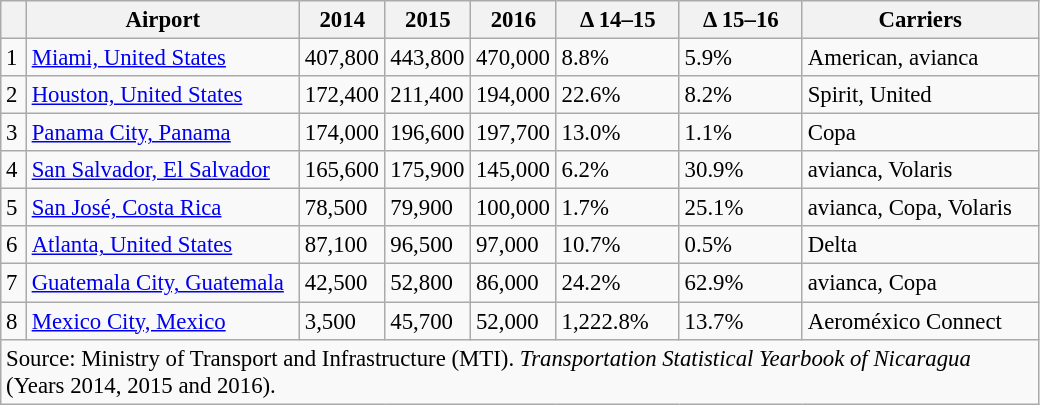<table class="wikitable sortable" style="font-size: 95%" width=align=>
<tr>
<th style="width:10px"></th>
<th style="width:175px">Airport</th>
<th style="width:50px">2014</th>
<th style="width:50px">2015</th>
<th style="width:50px">2016</th>
<th style="width:75px">Δ 14–15</th>
<th style="width:75px">Δ 15–16</th>
<th style="width:150px">Carriers</th>
</tr>
<tr>
<td>1</td>
<td><a href='#'>Miami, United States</a></td>
<td>407,800</td>
<td>443,800</td>
<td>470,000</td>
<td>8.8%</td>
<td>5.9%</td>
<td>American, avianca</td>
</tr>
<tr>
<td>2</td>
<td><a href='#'>Houston, United States</a></td>
<td>172,400</td>
<td>211,400</td>
<td>194,000</td>
<td>22.6%</td>
<td>8.2%</td>
<td>Spirit, United</td>
</tr>
<tr>
<td>3</td>
<td><a href='#'>Panama City, Panama</a></td>
<td>174,000</td>
<td>196,600</td>
<td>197,700</td>
<td>13.0%</td>
<td>1.1%</td>
<td>Copa</td>
</tr>
<tr>
<td>4</td>
<td><a href='#'>San Salvador, El Salvador</a></td>
<td>165,600</td>
<td>175,900</td>
<td>145,000</td>
<td>6.2%</td>
<td>30.9%</td>
<td>avianca, Volaris</td>
</tr>
<tr>
<td>5</td>
<td><a href='#'>San José, Costa Rica</a></td>
<td>78,500</td>
<td>79,900</td>
<td>100,000</td>
<td>1.7%</td>
<td>25.1%</td>
<td>avianca, Copa, Volaris</td>
</tr>
<tr>
<td>6</td>
<td><a href='#'>Atlanta, United States</a></td>
<td>87,100</td>
<td>96,500</td>
<td>97,000</td>
<td>10.7%</td>
<td>0.5%</td>
<td>Delta</td>
</tr>
<tr>
<td>7</td>
<td><a href='#'>Guatemala City, Guatemala</a></td>
<td>42,500</td>
<td>52,800</td>
<td>86,000</td>
<td>24.2%</td>
<td>62.9%</td>
<td>avianca, Copa</td>
</tr>
<tr>
<td>8</td>
<td><a href='#'>Mexico City, Mexico</a></td>
<td>3,500</td>
<td>45,700</td>
<td>52,000</td>
<td>1,222.8%</td>
<td>13.7%</td>
<td>Aeroméxico Connect</td>
</tr>
<tr>
<td colspan="8" style="text-align:left;">Source: Ministry of Transport and Infrastructure (MTI). <em>Transportation Statistical Yearbook of Nicaragua</em> (Years 2014, 2015 and 2016).</td>
</tr>
</table>
